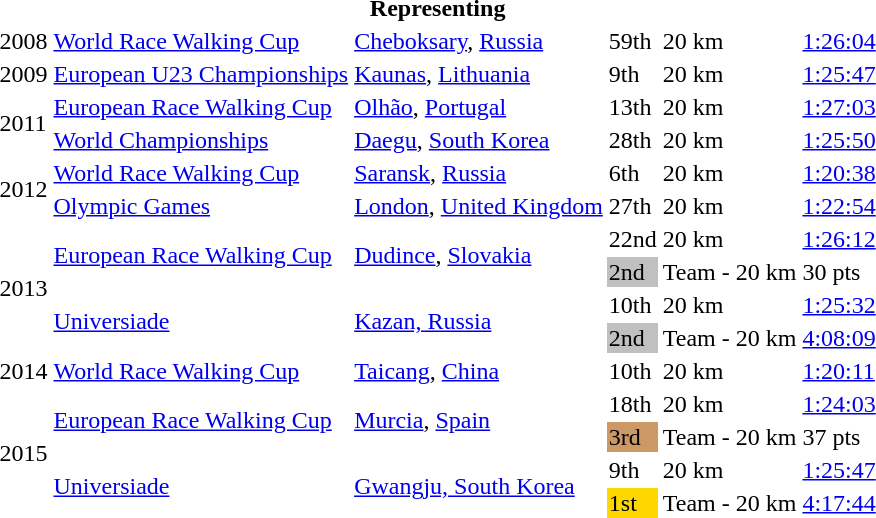<table>
<tr>
<th colspan="6">Representing </th>
</tr>
<tr>
<td>2008</td>
<td><a href='#'>World Race Walking Cup</a></td>
<td><a href='#'>Cheboksary</a>, <a href='#'>Russia</a></td>
<td>59th</td>
<td>20 km</td>
<td><a href='#'>1:26:04</a></td>
</tr>
<tr>
<td>2009</td>
<td><a href='#'>European U23 Championships</a></td>
<td><a href='#'>Kaunas</a>, <a href='#'>Lithuania</a></td>
<td>9th</td>
<td>20 km</td>
<td><a href='#'>1:25:47</a></td>
</tr>
<tr>
<td rowspan=2>2011</td>
<td><a href='#'>European Race Walking Cup</a></td>
<td><a href='#'>Olhão</a>, <a href='#'>Portugal</a></td>
<td>13th</td>
<td>20 km</td>
<td><a href='#'>1:27:03</a></td>
</tr>
<tr>
<td><a href='#'>World Championships</a></td>
<td><a href='#'>Daegu</a>, <a href='#'>South Korea</a></td>
<td>28th</td>
<td>20 km</td>
<td><a href='#'>1:25:50</a></td>
</tr>
<tr>
<td rowspan=2>2012</td>
<td><a href='#'>World Race Walking Cup</a></td>
<td><a href='#'>Saransk</a>, <a href='#'>Russia</a></td>
<td>6th</td>
<td>20 km</td>
<td><a href='#'>1:20:38</a></td>
</tr>
<tr>
<td><a href='#'>Olympic Games</a></td>
<td><a href='#'>London</a>, <a href='#'>United Kingdom</a></td>
<td>27th</td>
<td>20 km</td>
<td><a href='#'>1:22:54</a></td>
</tr>
<tr>
<td rowspan=4>2013</td>
<td rowspan=2><a href='#'>European Race Walking Cup</a></td>
<td rowspan=2><a href='#'>Dudince</a>, <a href='#'>Slovakia</a></td>
<td>22nd</td>
<td>20 km</td>
<td><a href='#'>1:26:12</a></td>
</tr>
<tr>
<td bgcolor=silver>2nd</td>
<td>Team - 20 km</td>
<td>30 pts</td>
</tr>
<tr>
<td rowspan="2"><a href='#'>Universiade</a></td>
<td rowspan="2"><a href='#'>Kazan, Russia</a></td>
<td>10th</td>
<td>20 km</td>
<td><a href='#'>1:25:32</a></td>
</tr>
<tr>
<td bgcolor=silver>2nd</td>
<td>Team - 20 km</td>
<td><a href='#'>4:08:09</a></td>
</tr>
<tr>
<td>2014</td>
<td><a href='#'>World Race Walking Cup</a></td>
<td><a href='#'>Taicang</a>, <a href='#'>China</a></td>
<td>10th</td>
<td>20 km</td>
<td><a href='#'>1:20:11</a></td>
</tr>
<tr>
<td rowspan=4>2015</td>
<td rowspan=2><a href='#'>European Race Walking Cup</a></td>
<td rowspan=2><a href='#'>Murcia</a>, <a href='#'>Spain</a></td>
<td>18th</td>
<td>20 km</td>
<td><a href='#'>1:24:03</a></td>
</tr>
<tr>
<td bgcolor="cc9966">3rd</td>
<td>Team - 20 km</td>
<td>37 pts</td>
</tr>
<tr>
<td rowspan="2"><a href='#'>Universiade</a></td>
<td rowspan="2"><a href='#'>Gwangju, South Korea</a></td>
<td>9th</td>
<td>20 km</td>
<td><a href='#'>1:25:47</a></td>
</tr>
<tr>
<td bgcolor=gold>1st</td>
<td>Team - 20 km</td>
<td><a href='#'>4:17:44</a></td>
</tr>
</table>
